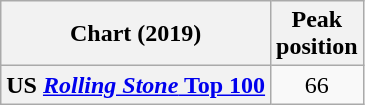<table class="wikitable plainrowheaders" style="text-align:center">
<tr>
<th scope="col">Chart (2019)</th>
<th scope="col">Peak<br>position</th>
</tr>
<tr>
<th scope="row">US <a href='#'><em>Rolling Stone</em> Top 100</a></th>
<td>66</td>
</tr>
</table>
